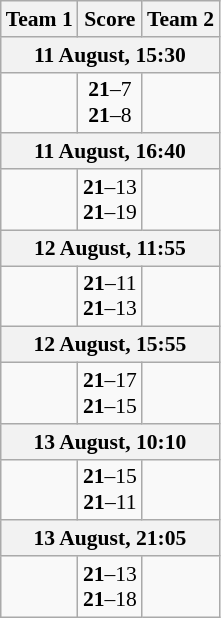<table class="wikitable" style="text-align: center; font-size:90%">
<tr>
<th align="right">Team 1</th>
<th>Score</th>
<th align="left">Team 2</th>
</tr>
<tr>
<th colspan=3>11 August, 15:30</th>
</tr>
<tr>
<td align=right><strong></strong></td>
<td align=center><strong>21</strong>–7<br><strong>21</strong>–8</td>
<td align=left></td>
</tr>
<tr>
<th colspan=3>11 August, 16:40</th>
</tr>
<tr>
<td align=right><strong></strong></td>
<td align=center><strong>21</strong>–13<br><strong>21</strong>–19</td>
<td align=left></td>
</tr>
<tr>
<th colspan=3>12 August, 11:55</th>
</tr>
<tr>
<td align=right><strong></strong></td>
<td align=center><strong>21</strong>–11<br><strong>21</strong>–13</td>
<td align=left></td>
</tr>
<tr>
<th colspan=3>12 August, 15:55</th>
</tr>
<tr>
<td align=right><strong></strong></td>
<td align=center><strong>21</strong>–17<br><strong>21</strong>–15</td>
<td align=left></td>
</tr>
<tr>
<th colspan=3>13 August, 10:10</th>
</tr>
<tr>
<td align=right><strong></strong></td>
<td align=center><strong>21</strong>–15<br><strong>21</strong>–11</td>
<td align=left></td>
</tr>
<tr>
<th colspan=3>13 August, 21:05</th>
</tr>
<tr>
<td align=right><strong></strong></td>
<td align=center><strong>21</strong>–13<br><strong>21</strong>–18</td>
<td align=left></td>
</tr>
</table>
